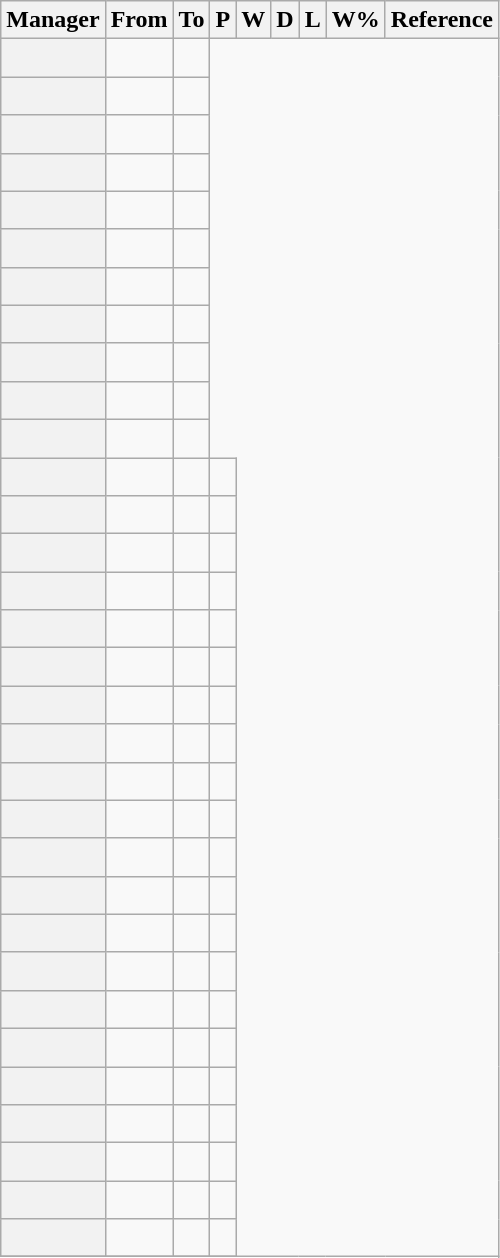<table class="wikitable sortable plainrowheaders">
<tr>
<th scope="col">Manager</th>
<th scope="col">From</th>
<th scope="col">To</th>
<th scope="col">P</th>
<th scope="col">W</th>
<th scope="col">D</th>
<th scope="col">L</th>
<th scope="col">W%</th>
<th scope="col" class="unsortable">Reference</th>
</tr>
<tr>
<th scope="row"></th>
<td></td>
<td><br></td>
</tr>
<tr>
<th scope="row"></th>
<td></td>
<td><br></td>
</tr>
<tr>
<th scope="row"></th>
<td></td>
<td><br></td>
</tr>
<tr>
<th scope="row"></th>
<td></td>
<td><br></td>
</tr>
<tr>
<th scope="row"></th>
<td></td>
<td><br></td>
</tr>
<tr>
<th scope="row"></th>
<td></td>
<td><br></td>
</tr>
<tr>
<th scope="row"></th>
<td></td>
<td><br></td>
</tr>
<tr>
<th scope="row"></th>
<td></td>
<td><br></td>
</tr>
<tr>
<th scope="row"></th>
<td></td>
<td><br></td>
</tr>
<tr>
<th scope="row"></th>
<td></td>
<td><br></td>
</tr>
<tr>
<th scope="row"></th>
<td></td>
<td><br></td>
</tr>
<tr>
<th scope="row"></th>
<td></td>
<td><br></td>
<td align=center></td>
</tr>
<tr>
<th scope="row"></th>
<td></td>
<td><br></td>
<td align=center></td>
</tr>
<tr>
<th scope="row"></th>
<td></td>
<td><br></td>
<td align=center></td>
</tr>
<tr>
<th scope="row"></th>
<td></td>
<td><br></td>
<td align=center></td>
</tr>
<tr>
<th scope="row"></th>
<td></td>
<td><br></td>
<td align=center></td>
</tr>
<tr>
<th scope="row"></th>
<td></td>
<td><br></td>
<td align=center></td>
</tr>
<tr>
<th scope="row"></th>
<td></td>
<td><br></td>
<td align=center></td>
</tr>
<tr>
<th scope="row"></th>
<td></td>
<td><br></td>
<td align=center></td>
</tr>
<tr>
<th scope="row"></th>
<td></td>
<td><br></td>
<td align=center></td>
</tr>
<tr>
<th scope="row"></th>
<td></td>
<td><br></td>
<td align=center></td>
</tr>
<tr>
<th scope="row"></th>
<td></td>
<td><br></td>
<td align=center></td>
</tr>
<tr>
<th scope="row"></th>
<td></td>
<td><br></td>
<td align=center></td>
</tr>
<tr>
<th scope="row"></th>
<td></td>
<td><br></td>
<td align=center></td>
</tr>
<tr>
<th scope="row"></th>
<td></td>
<td><br></td>
<td align=center></td>
</tr>
<tr>
<th scope="row"></th>
<td></td>
<td><br></td>
<td align=center></td>
</tr>
<tr>
<th scope="row"></th>
<td></td>
<td><br></td>
<td align=center></td>
</tr>
<tr>
<th scope="row"></th>
<td></td>
<td><br></td>
<td align=center></td>
</tr>
<tr>
<th scope="row"></th>
<td></td>
<td><br></td>
<td align=center></td>
</tr>
<tr>
<th scope="row"></th>
<td></td>
<td><br></td>
<td align=center></td>
</tr>
<tr>
<th scope="row"></th>
<td></td>
<td><br></td>
<td align=center></td>
</tr>
<tr>
<th scope="row"></th>
<td></td>
<td><br></td>
<td align=center></td>
</tr>
<tr>
</tr>
</table>
